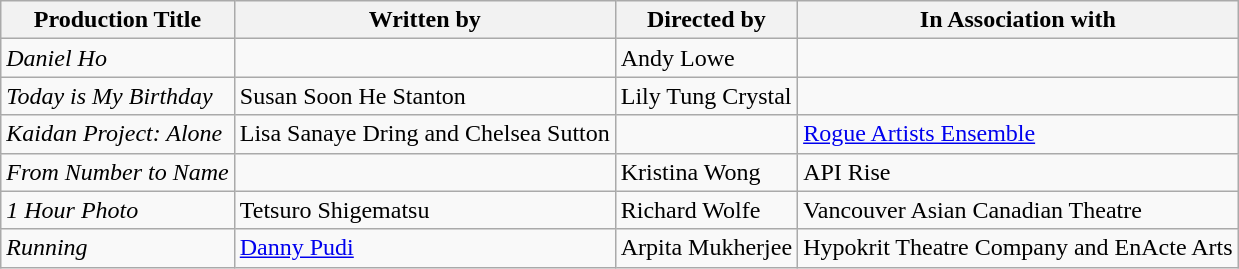<table class="wikitable sortable">
<tr>
<th>Production Title</th>
<th>Written by</th>
<th>Directed by</th>
<th>In Association with</th>
</tr>
<tr>
<td><em>Daniel Ho</em></td>
<td></td>
<td>Andy Lowe</td>
<td></td>
</tr>
<tr>
<td><em>Today is My Birthday</em></td>
<td>Susan Soon He Stanton</td>
<td>Lily Tung Crystal</td>
<td></td>
</tr>
<tr>
<td><em>Kaidan Project: Alone</em></td>
<td>Lisa Sanaye Dring and Chelsea Sutton</td>
<td></td>
<td><a href='#'>Rogue Artists Ensemble</a></td>
</tr>
<tr>
<td><em>From Number to Name</em></td>
<td></td>
<td>Kristina Wong</td>
<td>API Rise</td>
</tr>
<tr>
<td><em>1 Hour Photo</em></td>
<td>Tetsuro Shigematsu</td>
<td>Richard Wolfe</td>
<td>Vancouver Asian Canadian Theatre</td>
</tr>
<tr>
<td><em>Running</em></td>
<td><a href='#'>Danny Pudi</a></td>
<td>Arpita Mukherjee</td>
<td>Hypokrit Theatre Company and EnActe Arts</td>
</tr>
</table>
